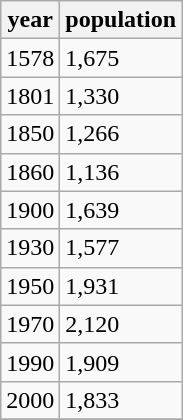<table class="wikitable">
<tr>
<th>year</th>
<th>population</th>
</tr>
<tr>
<td>1578</td>
<td>1,675</td>
</tr>
<tr>
<td>1801</td>
<td>1,330</td>
</tr>
<tr>
<td>1850</td>
<td>1,266</td>
</tr>
<tr>
<td>1860</td>
<td>1,136</td>
</tr>
<tr>
<td>1900</td>
<td>1,639</td>
</tr>
<tr>
<td>1930</td>
<td>1,577</td>
</tr>
<tr>
<td>1950</td>
<td>1,931</td>
</tr>
<tr>
<td>1970</td>
<td>2,120</td>
</tr>
<tr>
<td>1990</td>
<td>1,909</td>
</tr>
<tr>
<td>2000</td>
<td>1,833</td>
</tr>
<tr>
</tr>
</table>
